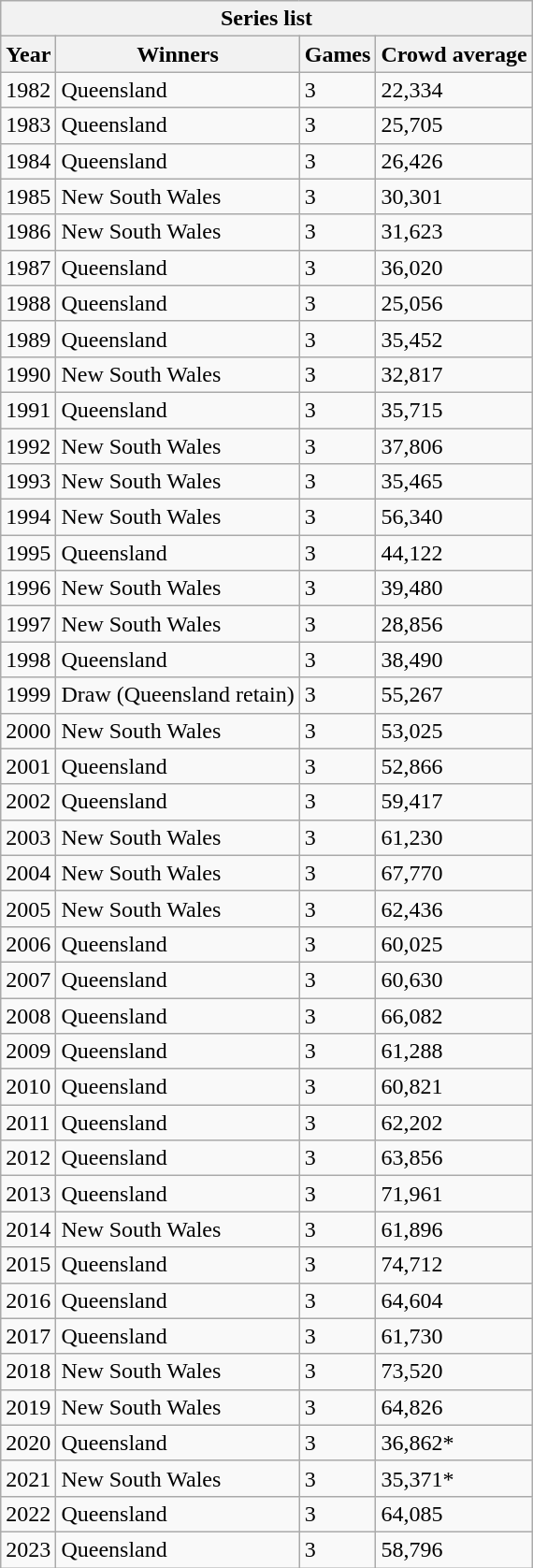<table class="wikitable sortable" style="margin: 1em auto">
<tr>
<th colspan=4>Series list</th>
</tr>
<tr>
<th>Year</th>
<th>Winners</th>
<th>Games</th>
<th>Crowd average</th>
</tr>
<tr>
<td>1982</td>
<td>Queensland</td>
<td>3</td>
<td>22,334</td>
</tr>
<tr>
<td>1983</td>
<td>Queensland</td>
<td>3</td>
<td>25,705</td>
</tr>
<tr>
<td>1984</td>
<td>Queensland</td>
<td>3</td>
<td>26,426</td>
</tr>
<tr>
<td>1985</td>
<td>New South Wales</td>
<td>3</td>
<td>30,301</td>
</tr>
<tr>
<td>1986</td>
<td>New South Wales</td>
<td>3</td>
<td>31,623</td>
</tr>
<tr>
<td>1987</td>
<td>Queensland</td>
<td>3</td>
<td>36,020</td>
</tr>
<tr>
<td>1988</td>
<td>Queensland</td>
<td>3</td>
<td>25,056</td>
</tr>
<tr>
<td>1989</td>
<td>Queensland</td>
<td>3</td>
<td>35,452</td>
</tr>
<tr>
<td>1990</td>
<td>New South Wales</td>
<td>3</td>
<td>32,817</td>
</tr>
<tr>
<td>1991</td>
<td>Queensland</td>
<td>3</td>
<td>35,715</td>
</tr>
<tr>
<td>1992</td>
<td>New South Wales</td>
<td>3</td>
<td>37,806</td>
</tr>
<tr>
<td>1993</td>
<td>New South Wales</td>
<td>3</td>
<td>35,465</td>
</tr>
<tr>
<td>1994</td>
<td>New South Wales</td>
<td>3</td>
<td>56,340</td>
</tr>
<tr>
<td>1995</td>
<td>Queensland</td>
<td>3</td>
<td>44,122</td>
</tr>
<tr>
<td>1996</td>
<td>New South Wales</td>
<td>3</td>
<td>39,480</td>
</tr>
<tr>
<td>1997</td>
<td>New South Wales</td>
<td>3</td>
<td>28,856</td>
</tr>
<tr>
<td>1998</td>
<td>Queensland</td>
<td>3</td>
<td>38,490</td>
</tr>
<tr>
<td>1999</td>
<td>Draw (Queensland retain)</td>
<td>3</td>
<td>55,267</td>
</tr>
<tr>
<td>2000</td>
<td>New South Wales</td>
<td>3</td>
<td>53,025</td>
</tr>
<tr>
<td>2001</td>
<td>Queensland</td>
<td>3</td>
<td>52,866</td>
</tr>
<tr>
<td>2002</td>
<td>Queensland</td>
<td>3</td>
<td>59,417</td>
</tr>
<tr>
<td>2003</td>
<td>New South Wales</td>
<td>3</td>
<td>61,230</td>
</tr>
<tr>
<td>2004</td>
<td>New South Wales</td>
<td>3</td>
<td>67,770</td>
</tr>
<tr>
<td>2005</td>
<td>New South Wales</td>
<td>3</td>
<td>62,436</td>
</tr>
<tr>
<td>2006</td>
<td>Queensland</td>
<td>3</td>
<td>60,025</td>
</tr>
<tr>
<td>2007</td>
<td>Queensland</td>
<td>3</td>
<td>60,630</td>
</tr>
<tr>
<td>2008</td>
<td>Queensland</td>
<td>3</td>
<td>66,082</td>
</tr>
<tr>
<td>2009</td>
<td>Queensland</td>
<td>3</td>
<td>61,288</td>
</tr>
<tr>
<td>2010</td>
<td>Queensland</td>
<td>3</td>
<td>60,821</td>
</tr>
<tr>
<td>2011</td>
<td>Queensland</td>
<td>3</td>
<td>62,202</td>
</tr>
<tr>
<td>2012</td>
<td>Queensland</td>
<td>3</td>
<td>63,856</td>
</tr>
<tr>
<td>2013</td>
<td>Queensland</td>
<td>3</td>
<td>71,961</td>
</tr>
<tr>
<td>2014</td>
<td>New South Wales</td>
<td>3</td>
<td>61,896</td>
</tr>
<tr>
<td>2015</td>
<td>Queensland</td>
<td>3</td>
<td>74,712</td>
</tr>
<tr>
<td>2016</td>
<td>Queensland</td>
<td>3</td>
<td>64,604</td>
</tr>
<tr>
<td>2017</td>
<td>Queensland</td>
<td>3</td>
<td>61,730</td>
</tr>
<tr>
<td>2018</td>
<td>New South Wales</td>
<td>3</td>
<td>73,520</td>
</tr>
<tr>
<td>2019</td>
<td>New South Wales</td>
<td>3</td>
<td>64,826</td>
</tr>
<tr>
<td>2020</td>
<td>Queensland</td>
<td>3</td>
<td>36,862*</td>
</tr>
<tr>
<td>2021</td>
<td>New South Wales</td>
<td>3</td>
<td>35,371*</td>
</tr>
<tr>
<td>2022</td>
<td>Queensland</td>
<td>3</td>
<td>64,085</td>
</tr>
<tr>
<td>2023</td>
<td>Queensland</td>
<td>3</td>
<td>58,796</td>
</tr>
</table>
